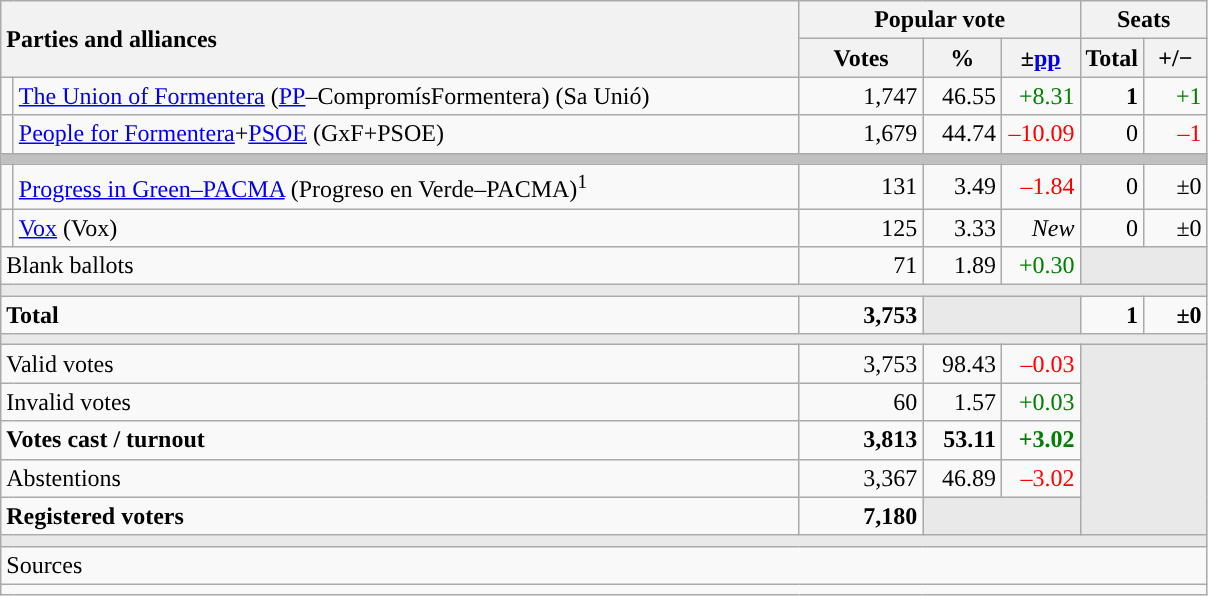<table class="wikitable" style="text-align:right;">
<tr>
<th style="text-align:left;" rowspan="2" colspan="2" width="525">Parties and alliances</th>
<th colspan="3">Popular vote</th>
<th colspan="2">Seats</th>
</tr>
<tr>
<th width="75">Votes</th>
<th width="45">%</th>
<th width="45">±<a href='#'>pp</a></th>
<th width="35">Total</th>
<th width="35">+/−</th>
</tr>
<tr>
<td width="1" style="color:inherit;background:"></td>
<td align="left"><a href='#'>The Union of Formentera</a> (<a href='#'>PP</a>–CompromísFormentera) (Sa Unió)</td>
<td>1,747</td>
<td>46.55</td>
<td style="color:green;">+8.31</td>
<td><strong>1</strong></td>
<td style="color:green;">+1</td>
</tr>
<tr>
<td style="color:inherit;background:"></td>
<td align="left"><a href='#'>People for Formentera</a>+<a href='#'>PSOE</a> (GxF+PSOE)</td>
<td>1,679</td>
<td>44.74</td>
<td style="color:red;">–10.09</td>
<td>0</td>
<td style="color:red;">–1</td>
</tr>
<tr>
<td colspan="7" bgcolor="#C0C0C0"></td>
</tr>
<tr>
<td style="color:inherit;background:"></td>
<td align="left"><a href='#'>Progress in Green–PACMA</a> (Progreso en Verde–PACMA)<sup>1</sup></td>
<td>131</td>
<td>3.49</td>
<td style="color:red;">–1.84</td>
<td>0</td>
<td>±0</td>
</tr>
<tr>
<td style="color:inherit;background:"></td>
<td align="left"><a href='#'>Vox</a> (Vox)</td>
<td>125</td>
<td>3.33</td>
<td><em>New</em></td>
<td>0</td>
<td>±0</td>
</tr>
<tr>
<td align="left" colspan="2">Blank ballots</td>
<td>71</td>
<td>1.89</td>
<td style="color:green;">+0.30</td>
<td bgcolor="#E9E9E9" colspan="2"></td>
</tr>
<tr>
<td colspan="7" bgcolor="#E9E9E9"></td>
</tr>
<tr style="font-weight:bold;">
<td align="left" colspan="2">Total</td>
<td>3,753</td>
<td bgcolor="#E9E9E9" colspan="2"></td>
<td>1</td>
<td>±0</td>
</tr>
<tr>
<td colspan="7" bgcolor="#E9E9E9"></td>
</tr>
<tr>
<td align="left" colspan="2">Valid votes</td>
<td>3,753</td>
<td>98.43</td>
<td style="color:red;">–0.03</td>
<td bgcolor="#E9E9E9" colspan="2" rowspan="5"></td>
</tr>
<tr>
<td align="left" colspan="2">Invalid votes</td>
<td>60</td>
<td>1.57</td>
<td style="color:green;">+0.03</td>
</tr>
<tr style="font-weight:bold;">
<td align="left" colspan="2">Votes cast / turnout</td>
<td>3,813</td>
<td>53.11</td>
<td style="color:green;">+3.02</td>
</tr>
<tr>
<td align="left" colspan="2">Abstentions</td>
<td>3,367</td>
<td>46.89</td>
<td style="color:red;">–3.02</td>
</tr>
<tr style="font-weight:bold;">
<td align="left" colspan="2">Registered voters</td>
<td>7,180</td>
<td bgcolor="#E9E9E9" colspan="2"></td>
</tr>
<tr>
<td colspan="7" bgcolor="#E9E9E9"></td>
</tr>
<tr>
<td align="left" colspan="7">Sources</td>
</tr>
<tr>
<td colspan="7" style="text-align:left; max-width:790px;"></td>
</tr>
</table>
